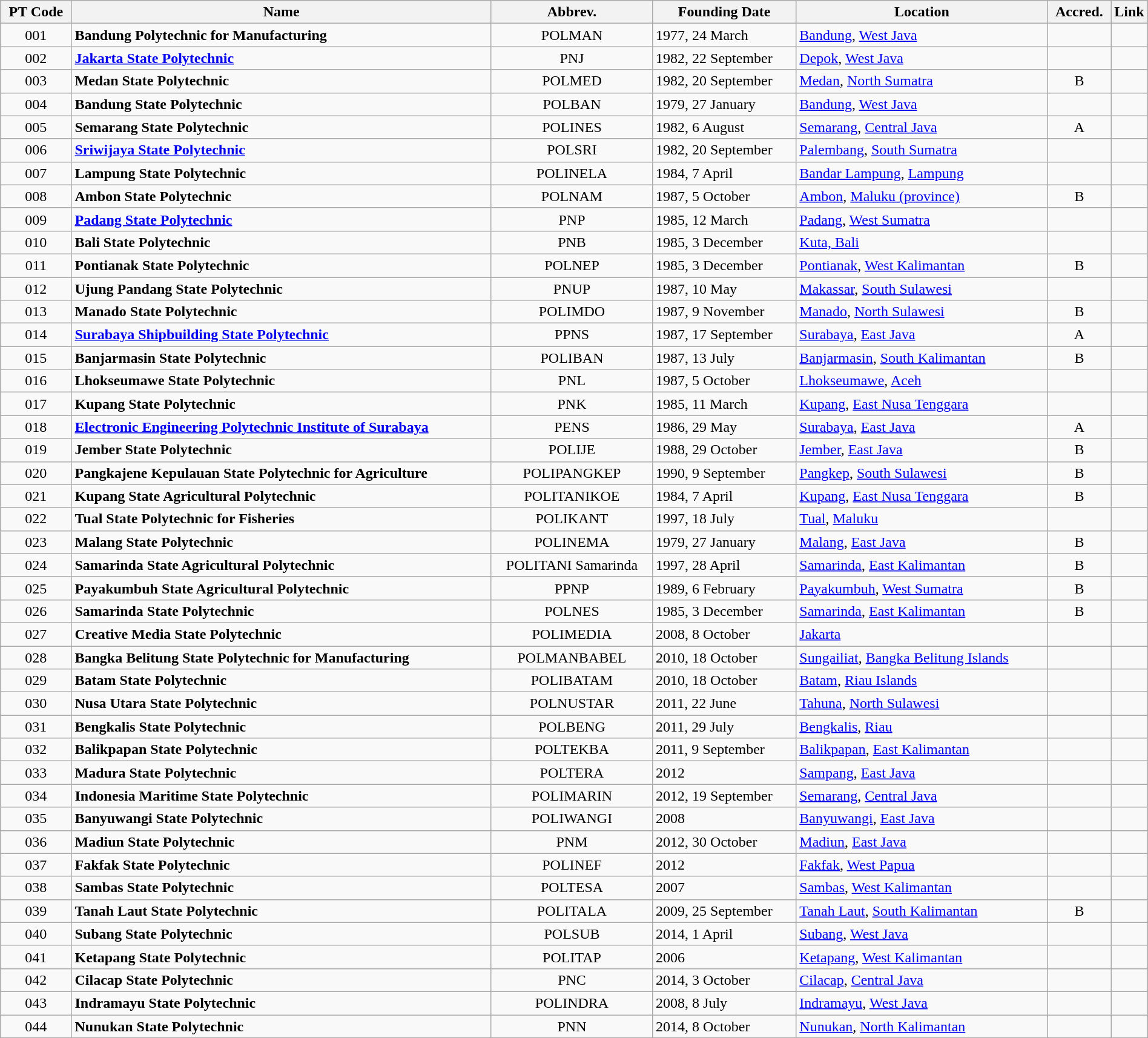<table class="wikitable sortable" style="width:100%;">
<tr>
<th>PT Code<br></th>
<th>Name</th>
<th>Abbrev.</th>
<th>Founding Date</th>
<th>Location</th>
<th>Accred.</th>
<th class="unsortable">Link</th>
</tr>
<tr>
<td style="text-align:center;">001</td>
<td><strong>Bandung Polytechnic for Manufacturing</strong><br></td>
<td style="text-align:center;">POLMAN</td>
<td>1977, 24 March</td>
<td><a href='#'>Bandung</a>, <a href='#'>West Java</a></td>
<td style="text-align:center;"></td>
<td style="text-align:center;"> </td>
</tr>
<tr>
<td style="text-align:center;">002</td>
<td><strong><a href='#'>Jakarta State Polytechnic</a></strong><br></td>
<td style="text-align:center;">PNJ</td>
<td>1982, 22 September</td>
<td><a href='#'>Depok</a>, <a href='#'>West Java</a></td>
<td style="text-align:center;"></td>
<td style="text-align:center;"></td>
</tr>
<tr>
<td style="text-align:center;">003</td>
<td><strong>Medan State Polytechnic</strong><br></td>
<td style="text-align:center;">POLMED</td>
<td>1982, 20 September</td>
<td><a href='#'>Medan</a>, <a href='#'>North Sumatra</a></td>
<td style="text-align:center;">B</td>
<td style="text-align:center;"></td>
</tr>
<tr>
<td style="text-align:center;">004</td>
<td><strong>Bandung State Polytechnic</strong><br></td>
<td style="text-align:center;">POLBAN</td>
<td>1979, 27 January</td>
<td><a href='#'>Bandung</a>, <a href='#'>West Java</a></td>
<td style="text-align:center;"></td>
<td style="text-align:center;"></td>
</tr>
<tr>
<td style="text-align:center;">005</td>
<td><strong>Semarang State Polytechnic</strong><br></td>
<td style="text-align:center;">POLINES</td>
<td>1982, 6 August</td>
<td><a href='#'>Semarang</a>, <a href='#'>Central Java</a></td>
<td style="text-align:center;">A</td>
<td style="text-align:center;"></td>
</tr>
<tr>
<td style="text-align:center;">006</td>
<td><strong><a href='#'>Sriwijaya State Polytechnic</a></strong><br></td>
<td style="text-align:center;">POLSRI</td>
<td>1982, 20 September</td>
<td><a href='#'>Palembang</a>, <a href='#'>South Sumatra</a></td>
<td style="text-align:center;"></td>
<td style="text-align:center;"></td>
</tr>
<tr>
<td style="text-align:center;">007</td>
<td><strong>Lampung State Polytechnic</strong><br></td>
<td style="text-align:center;">POLINELA</td>
<td>1984, 7 April</td>
<td><a href='#'>Bandar Lampung</a>, <a href='#'>Lampung</a></td>
<td style="text-align:center;"></td>
<td style="text-align:center;"></td>
</tr>
<tr>
<td style="text-align:center;">008</td>
<td><strong>Ambon State Polytechnic</strong><br></td>
<td style="text-align:center;">POLNAM</td>
<td>1987, 5 October</td>
<td><a href='#'>Ambon</a>, <a href='#'>Maluku (province)</a></td>
<td style="text-align:center;">B</td>
<td style="text-align:center;"></td>
</tr>
<tr>
<td style="text-align:center;">009</td>
<td><strong><a href='#'>Padang State Polytechnic</a></strong><br></td>
<td style="text-align:center;">PNP</td>
<td>1985, 12 March</td>
<td><a href='#'>Padang</a>, <a href='#'>West Sumatra</a></td>
<td style="text-align:center;"></td>
<td style="text-align:center;"></td>
</tr>
<tr>
<td style="text-align:center;">010</td>
<td><strong>Bali State Polytechnic</strong><br></td>
<td style="text-align:center;">PNB</td>
<td>1985, 3 December</td>
<td><a href='#'>Kuta, Bali</a></td>
<td style="text-align:center;"></td>
<td style="text-align:center;"></td>
</tr>
<tr>
<td style="text-align:center;">011</td>
<td><strong>Pontianak State Polytechnic</strong><br></td>
<td style="text-align:center;">POLNEP</td>
<td>1985, 3 December</td>
<td><a href='#'>Pontianak</a>, <a href='#'>West Kalimantan</a></td>
<td style="text-align:center;">B</td>
<td style="text-align:center;"></td>
</tr>
<tr>
<td style="text-align:center;">012</td>
<td><strong>Ujung Pandang State Polytechnic</strong><br></td>
<td style="text-align:center;">PNUP</td>
<td>1987, 10 May</td>
<td><a href='#'>Makassar</a>, <a href='#'>South Sulawesi</a></td>
<td style="text-align:center;"></td>
<td style="text-align:center;"></td>
</tr>
<tr>
<td style="text-align:center;">013</td>
<td><strong>Manado State Polytechnic</strong><br></td>
<td style="text-align:center;">POLIMDO</td>
<td>1987, 9 November</td>
<td><a href='#'>Manado</a>, <a href='#'>North Sulawesi</a></td>
<td style="text-align:center;">B</td>
<td style="text-align:center;"></td>
</tr>
<tr>
<td style="text-align:center;">014</td>
<td><strong><a href='#'>Surabaya Shipbuilding State Polytechnic</a></strong><br></td>
<td style="text-align:center;">PPNS</td>
<td>1987, 17 September</td>
<td><a href='#'>Surabaya</a>, <a href='#'>East Java</a></td>
<td style="text-align:center;">A</td>
<td style="text-align:center;"></td>
</tr>
<tr>
<td style="text-align:center;">015</td>
<td><strong>Banjarmasin State Polytechnic</strong><br></td>
<td style="text-align:center;">POLIBAN</td>
<td>1987, 13 July</td>
<td><a href='#'>Banjarmasin</a>, <a href='#'>South Kalimantan</a></td>
<td style="text-align:center;">B</td>
<td style="width:1%; text-align:center;"></td>
</tr>
<tr>
<td style="text-align:center;">016</td>
<td><strong>Lhokseumawe State Polytechnic</strong><br></td>
<td style="text-align:center;">PNL</td>
<td>1987, 5 October</td>
<td><a href='#'>Lhokseumawe</a>, <a href='#'>Aceh</a></td>
<td style="text-align:center;"></td>
<td style="text-align:center;"></td>
</tr>
<tr>
<td style="text-align:center;">017</td>
<td><strong>Kupang State Polytechnic</strong><br></td>
<td style="text-align:center;">PNK</td>
<td>1985, 11 March</td>
<td><a href='#'>Kupang</a>, <a href='#'>East Nusa Tenggara</a></td>
<td style="text-align:center;"></td>
<td style="text-align:center;"></td>
</tr>
<tr>
<td style="text-align:center;">018</td>
<td><strong><a href='#'>Electronic Engineering Polytechnic Institute of Surabaya</a></strong><br></td>
<td style="text-align:center;">PENS</td>
<td>1986, 29 May</td>
<td><a href='#'>Surabaya</a>, <a href='#'>East Java</a></td>
<td style="text-align:center;">A</td>
<td style="text-align:center;"></td>
</tr>
<tr>
<td style="text-align:center;">019</td>
<td><strong>Jember State Polytechnic</strong><br></td>
<td style="text-align:center;">POLIJE</td>
<td>1988, 29 October</td>
<td><a href='#'>Jember</a>, <a href='#'>East Java</a></td>
<td style="text-align:center;">B</td>
<td style="text-align:center;"></td>
</tr>
<tr>
<td style="text-align:center;">020</td>
<td><strong>Pangkajene Kepulauan State Polytechnic for Agriculture</strong><br></td>
<td style="text-align:center;">POLIPANGKEP</td>
<td>1990, 9 September</td>
<td><a href='#'>Pangkep</a>, <a href='#'>South Sulawesi</a></td>
<td style="text-align:center;">B</td>
<td style="text-align:center;"></td>
</tr>
<tr>
<td style="text-align:center;">021</td>
<td><strong>Kupang State Agricultural Polytechnic</strong><br></td>
<td style="text-align:center;">POLITANIKOE</td>
<td>1984, 7 April</td>
<td><a href='#'>Kupang</a>, <a href='#'>East Nusa Tenggara</a></td>
<td style="text-align:center;">B</td>
<td style="text-align:center;"></td>
</tr>
<tr>
<td style="text-align:center;">022</td>
<td><strong>Tual State Polytechnic for Fisheries</strong><br></td>
<td style="text-align:center;">POLIKANT</td>
<td>1997, 18 July</td>
<td><a href='#'>Tual</a>, <a href='#'>Maluku</a></td>
<td style="text-align:center;"></td>
<td style="text-align:center;"></td>
</tr>
<tr>
<td style="text-align:center;">023</td>
<td><strong>Malang State Polytechnic</strong><br></td>
<td style="text-align:center;">POLINEMA</td>
<td>1979, 27 January</td>
<td><a href='#'>Malang</a>, <a href='#'>East Java</a></td>
<td style="text-align:center;">B</td>
<td style="text-align:center;"></td>
</tr>
<tr>
<td style="text-align:center;">024</td>
<td><strong>Samarinda State Agricultural Polytechnic</strong><br></td>
<td style="text-align:center;">POLITANI Samarinda</td>
<td>1997, 28 April</td>
<td><a href='#'>Samarinda</a>, <a href='#'>East Kalimantan</a></td>
<td style="text-align:center;">B</td>
<td style="text-align:center;"></td>
</tr>
<tr>
<td style="text-align:center;">025</td>
<td><strong>Payakumbuh State Agricultural Polytechnic</strong><br></td>
<td style="text-align:center;">PPNP</td>
<td>1989, 6 February</td>
<td><a href='#'>Payakumbuh</a>, <a href='#'>West Sumatra</a></td>
<td style="text-align:center;">B</td>
<td style="text-align:center;"></td>
</tr>
<tr>
<td style="text-align:center;">026</td>
<td><strong>Samarinda State Polytechnic</strong><br></td>
<td style="text-align:center;">POLNES</td>
<td>1985, 3 December</td>
<td><a href='#'>Samarinda</a>, <a href='#'>East Kalimantan</a></td>
<td style="text-align:center;">B</td>
<td style="text-align:center;"></td>
</tr>
<tr>
<td style="text-align:center;">027</td>
<td><strong>Creative Media State Polytechnic</strong><br></td>
<td style="text-align:center;">POLIMEDIA</td>
<td>2008, 8 October</td>
<td><a href='#'>Jakarta</a></td>
<td style="text-align:center;"></td>
<td style="text-align:center;"></td>
</tr>
<tr>
<td style="text-align:center;">028</td>
<td><strong>Bangka Belitung State Polytechnic for Manufacturing</strong><br></td>
<td style="text-align:center;">POLMANBABEL</td>
<td>2010, 18 October</td>
<td><a href='#'>Sungailiat</a>, <a href='#'>Bangka Belitung Islands</a></td>
<td style="text-align:center;"></td>
<td style="text-align:center;"></td>
</tr>
<tr>
<td style="text-align:center;">029</td>
<td><strong>Batam State Polytechnic</strong><br></td>
<td style="text-align:center;">POLIBATAM</td>
<td>2010, 18 October</td>
<td><a href='#'>Batam</a>, <a href='#'>Riau Islands</a></td>
<td style="text-align:center;"></td>
<td style="text-align:center;"></td>
</tr>
<tr>
<td style="text-align:center;">030</td>
<td><strong>Nusa Utara State Polytechnic</strong><br></td>
<td style="text-align:center;">POLNUSTAR</td>
<td>2011, 22 June</td>
<td><a href='#'>Tahuna</a>, <a href='#'>North Sulawesi</a></td>
<td style="text-align:center;"></td>
<td style="text-align:center;"></td>
</tr>
<tr>
<td style="text-align:center;">031</td>
<td><strong>Bengkalis State Polytechnic</strong><br></td>
<td style="text-align:center;">POLBENG</td>
<td>2011, 29 July</td>
<td><a href='#'>Bengkalis</a>, <a href='#'>Riau</a></td>
<td style="text-align:center;"></td>
<td style="text-align:center;"></td>
</tr>
<tr>
<td style="text-align:center;">032</td>
<td><strong>Balikpapan State Polytechnic</strong><br></td>
<td style="text-align:center;">POLTEKBA</td>
<td>2011, 9 September</td>
<td><a href='#'>Balikpapan</a>, <a href='#'>East Kalimantan</a></td>
<td style="text-align:center;"></td>
<td style="text-align:center;"> </td>
</tr>
<tr>
<td style="text-align:center;">033</td>
<td><strong>Madura State Polytechnic</strong><br></td>
<td style="text-align:center;">POLTERA</td>
<td>2012</td>
<td><a href='#'>Sampang</a>, <a href='#'>East Java</a></td>
<td style="text-align:center;"></td>
<td style="text-align:center;"></td>
</tr>
<tr>
<td style="text-align:center;">034</td>
<td><strong>Indonesia Maritime State Polytechnic</strong><br></td>
<td style="text-align:center;">POLIMARIN</td>
<td>2012, 19 September</td>
<td><a href='#'>Semarang</a>, <a href='#'>Central Java</a></td>
<td style="text-align:center;"></td>
<td style="text-align:center;"></td>
</tr>
<tr>
<td style="text-align:center;">035</td>
<td><strong>Banyuwangi State Polytechnic</strong><br></td>
<td style="text-align:center;">POLIWANGI</td>
<td>2008</td>
<td><a href='#'>Banyuwangi</a>, <a href='#'>East Java</a></td>
<td style="text-align:center;"></td>
<td style="text-align:center;"></td>
</tr>
<tr>
<td style="text-align:center;">036</td>
<td><strong>Madiun State Polytechnic</strong><br></td>
<td style="text-align:center;">PNM</td>
<td>2012, 30 October</td>
<td><a href='#'>Madiun</a>, <a href='#'>East Java</a></td>
<td style="text-align:center;"></td>
<td style="text-align:center;"></td>
</tr>
<tr>
<td style="text-align:center;">037</td>
<td><strong>Fakfak State Polytechnic</strong><br></td>
<td style="text-align:center;">POLINEF</td>
<td>2012</td>
<td><a href='#'>Fakfak</a>, <a href='#'>West Papua</a></td>
<td style="text-align:center;"></td>
<td style="text-align:center;"></td>
</tr>
<tr>
<td style="text-align:center;">038</td>
<td><strong>Sambas State Polytechnic</strong><br></td>
<td style="text-align:center;">POLTESA</td>
<td>2007</td>
<td><a href='#'>Sambas</a>, <a href='#'>West Kalimantan</a></td>
<td style="text-align:center;"></td>
<td style="text-align:center;"></td>
</tr>
<tr>
<td style="text-align:center;">039</td>
<td><strong>Tanah Laut State Polytechnic</strong><br></td>
<td style="text-align:center;">POLITALA</td>
<td>2009, 25 September</td>
<td><a href='#'>Tanah Laut</a>, <a href='#'>South Kalimantan</a></td>
<td style="text-align:center;">B</td>
<td style="text-align:center;"></td>
</tr>
<tr>
<td style="text-align:center;">040</td>
<td><strong>Subang State Polytechnic</strong><br></td>
<td style="text-align:center;">POLSUB</td>
<td>2014, 1 April</td>
<td><a href='#'>Subang</a>, <a href='#'>West Java</a></td>
<td style="text-align:center;"></td>
<td style="text-align:center;"></td>
</tr>
<tr>
<td style="text-align:center;">041</td>
<td><strong>Ketapang State Polytechnic</strong><br></td>
<td style="text-align:center;">POLITAP</td>
<td>2006</td>
<td><a href='#'>Ketapang</a>, <a href='#'>West Kalimantan</a></td>
<td style="text-align:center;"></td>
<td style="text-align:center;"></td>
</tr>
<tr>
<td style="text-align:center;">042</td>
<td><strong>Cilacap State Polytechnic</strong><br></td>
<td style="text-align:center;">PNC</td>
<td>2014, 3 October</td>
<td><a href='#'>Cilacap</a>, <a href='#'>Central Java</a></td>
<td style="text-align:center;"></td>
<td style="text-align:center;"> </td>
</tr>
<tr>
<td style="text-align:center;">043</td>
<td><strong>Indramayu State Polytechnic</strong><br></td>
<td style="text-align:center;">POLINDRA</td>
<td>2008, 8 July</td>
<td><a href='#'>Indramayu</a>, <a href='#'>West Java</a></td>
<td style="text-align:center;"></td>
<td style="width:1%; text-align:center;"></td>
</tr>
<tr>
<td style="text-align:center;">044</td>
<td><strong>Nunukan State Polytechnic</strong><br></td>
<td style="text-align:center;">PNN</td>
<td>2014, 8 October</td>
<td><a href='#'>Nunukan</a>, <a href='#'>North Kalimantan</a></td>
<td style="text-align:center;"></td>
<td style="text-align:center;"></td>
</tr>
</table>
